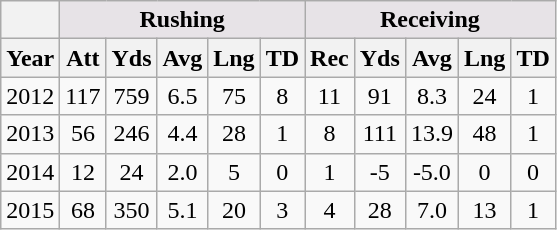<table class=wikitable style="text-align:center">
<tr>
<th></th>
<th colspan="5" style="background:#e7e3e7;">Rushing</th>
<th colspan="5" style="background:#e7e3e7;">Receiving</th>
</tr>
<tr>
<th>Year</th>
<th>Att</th>
<th>Yds</th>
<th>Avg</th>
<th>Lng</th>
<th>TD</th>
<th>Rec</th>
<th>Yds</th>
<th>Avg</th>
<th>Lng</th>
<th>TD</th>
</tr>
<tr>
<td>2012</td>
<td>117</td>
<td>759</td>
<td>6.5</td>
<td>75</td>
<td>8</td>
<td>11</td>
<td>91</td>
<td>8.3</td>
<td>24</td>
<td>1</td>
</tr>
<tr>
<td>2013</td>
<td>56</td>
<td>246</td>
<td>4.4</td>
<td>28</td>
<td>1</td>
<td>8</td>
<td>111</td>
<td>13.9</td>
<td>48</td>
<td>1</td>
</tr>
<tr>
<td>2014</td>
<td>12</td>
<td>24</td>
<td>2.0</td>
<td>5</td>
<td>0</td>
<td>1</td>
<td>-5</td>
<td>-5.0</td>
<td>0</td>
<td>0</td>
</tr>
<tr>
<td>2015</td>
<td>68</td>
<td>350</td>
<td>5.1</td>
<td>20</td>
<td>3</td>
<td>4</td>
<td>28</td>
<td>7.0</td>
<td>13</td>
<td>1</td>
</tr>
</table>
